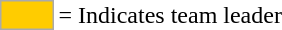<table>
<tr>
<td style="background-color:#FFCC00; border:1px solid #aaaaaa; width:2em;"></td>
<td>= Indicates team leader</td>
</tr>
</table>
